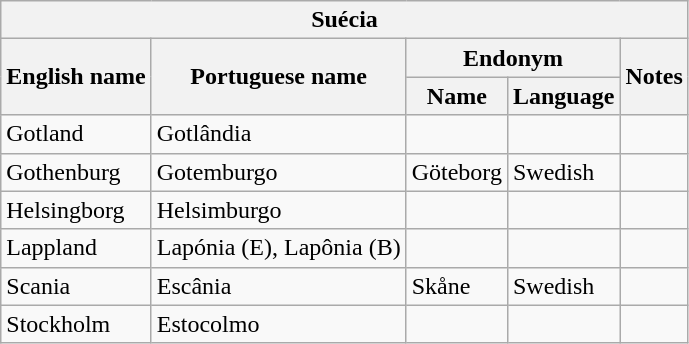<table class="wikitable sortable">
<tr>
<th colspan="5"> Suécia</th>
</tr>
<tr>
<th rowspan="2">English name</th>
<th rowspan="2">Portuguese name</th>
<th colspan="2">Endonym</th>
<th rowspan="2">Notes</th>
</tr>
<tr>
<th>Name</th>
<th>Language</th>
</tr>
<tr>
<td>Gotland</td>
<td>Gotlândia</td>
<td></td>
<td></td>
<td></td>
</tr>
<tr>
<td>Gothenburg</td>
<td>Gotemburgo</td>
<td>Göteborg</td>
<td>Swedish</td>
<td></td>
</tr>
<tr>
<td>Helsingborg</td>
<td>Helsimburgo</td>
<td></td>
<td></td>
<td></td>
</tr>
<tr>
<td>Lappland</td>
<td>Lapónia (E), Lapônia (B)</td>
<td></td>
<td></td>
<td></td>
</tr>
<tr>
<td>Scania</td>
<td>Escânia</td>
<td>Skåne</td>
<td>Swedish</td>
<td></td>
</tr>
<tr>
<td>Stockholm</td>
<td>Estocolmo</td>
<td></td>
<td></td>
<td></td>
</tr>
</table>
